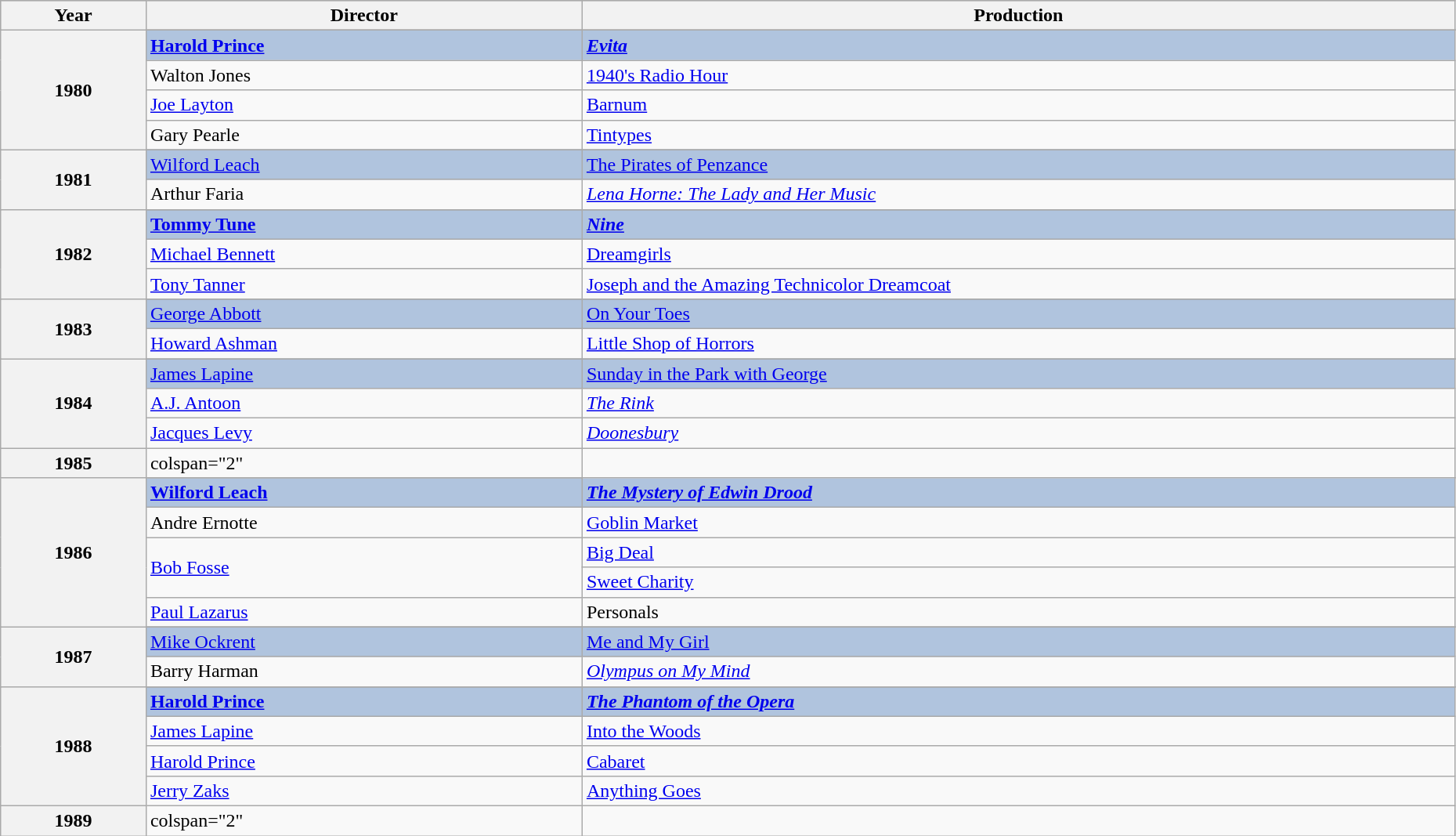<table class="wikitable" style="width:98%;">
<tr style="background:#bebebe;">
<th style="width:10%;">Year</th>
<th style="width:30%;">Director</th>
<th style="width:60%;">Production</th>
</tr>
<tr>
<th rowspan="5" align="center">1980</th>
</tr>
<tr style="background:#B0C4DE">
<td><strong><a href='#'>Harold Prince</a></strong></td>
<td><strong><em><a href='#'>Evita</a><em> <strong></td>
</tr>
<tr>
<td>Walton Jones</td>
<td></em><a href='#'>1940's Radio Hour</a><em></td>
</tr>
<tr>
<td><a href='#'>Joe Layton</a></td>
<td></em><a href='#'>Barnum</a><em></td>
</tr>
<tr>
<td>Gary Pearle</td>
<td></em><a href='#'>Tintypes</a><em></td>
</tr>
<tr>
<th rowspan="3" align="center">1981</th>
</tr>
<tr style="background:#B0C4DE">
<td></strong><a href='#'>Wilford Leach</a><strong></td>
<td></em></strong><a href='#'>The Pirates of Penzance</a></em> </strong></td>
</tr>
<tr>
<td>Arthur Faria</td>
<td><em><a href='#'>Lena Horne: The Lady and Her Music</a></em></td>
</tr>
<tr>
<th rowspan="4" align="center">1982</th>
</tr>
<tr style="background:#B0C4DE">
<td><strong><a href='#'>Tommy Tune</a></strong></td>
<td><strong><em><a href='#'>Nine</a><em> <strong></td>
</tr>
<tr>
<td><a href='#'>Michael Bennett</a></td>
<td></em><a href='#'>Dreamgirls</a><em></td>
</tr>
<tr>
<td><a href='#'>Tony Tanner</a></td>
<td></em><a href='#'>Joseph and the Amazing Technicolor Dreamcoat</a><em></td>
</tr>
<tr>
<th rowspan="3" align="center">1983</th>
</tr>
<tr style="background:#B0C4DE">
<td></strong><a href='#'>George Abbott</a><strong></td>
<td></em></strong><a href='#'>On Your Toes</a><strong><em></td>
</tr>
<tr>
<td><a href='#'>Howard Ashman</a></td>
<td></em><a href='#'>Little Shop of Horrors</a><em></td>
</tr>
<tr>
<th rowspan="4" align="center">1984</th>
</tr>
<tr style="background:#B0C4DE">
<td></strong><a href='#'>James Lapine</a><strong></td>
<td></em></strong><a href='#'>Sunday in the Park with George</a></em> </strong></td>
</tr>
<tr>
<td><a href='#'>A.J. Antoon</a></td>
<td><em><a href='#'>The Rink</a></em></td>
</tr>
<tr>
<td><a href='#'>Jacques Levy</a></td>
<td><em><a href='#'>Doonesbury</a></em></td>
</tr>
<tr>
<th align="center">1985</th>
<td>colspan="2" </td>
</tr>
<tr>
<th rowspan="6" align="center">1986</th>
</tr>
<tr style="background:#B0C4DE">
<td><strong><a href='#'>Wilford Leach</a></strong></td>
<td><strong><em><a href='#'>The Mystery of Edwin Drood</a><em> <strong></td>
</tr>
<tr>
<td>Andre Ernotte</td>
<td></em><a href='#'>Goblin Market</a><em></td>
</tr>
<tr>
<td rowspan="2"><a href='#'>Bob Fosse</a></td>
<td></em><a href='#'>Big Deal</a><em></td>
</tr>
<tr>
<td></em><a href='#'>Sweet Charity</a><em></td>
</tr>
<tr>
<td><a href='#'>Paul Lazarus</a></td>
<td></em>Personals<em></td>
</tr>
<tr>
<th rowspan="3" align="center">1987</th>
</tr>
<tr style="background:#B0C4DE">
<td></strong><a href='#'>Mike Ockrent</a><strong></td>
<td></em></strong><a href='#'>Me and My Girl</a></em> </strong></td>
</tr>
<tr>
<td>Barry Harman</td>
<td><em><a href='#'>Olympus on My Mind</a></em></td>
</tr>
<tr>
<th rowspan="5" align="center">1988</th>
</tr>
<tr style="background:#B0C4DE">
<td><strong><a href='#'>Harold Prince</a></strong></td>
<td><strong><em><a href='#'>The Phantom of the Opera</a><em> <strong></td>
</tr>
<tr>
<td><a href='#'>James Lapine</a></td>
<td></em><a href='#'>Into the Woods</a><em></td>
</tr>
<tr>
<td><a href='#'>Harold Prince</a></td>
<td></em><a href='#'>Cabaret</a><em></td>
</tr>
<tr>
<td><a href='#'>Jerry Zaks</a></td>
<td></em><a href='#'>Anything Goes</a><em></td>
</tr>
<tr>
<th align="center">1989</th>
<td>colspan="2" </td>
</tr>
</table>
